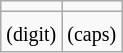<table class="wikitable" style="line-height: 1.2">
<tr align=center>
<td></td>
<td></td>
</tr>
<tr align=center>
<td><small>(digit)</small></td>
<td><small>(caps)</small></td>
</tr>
</table>
